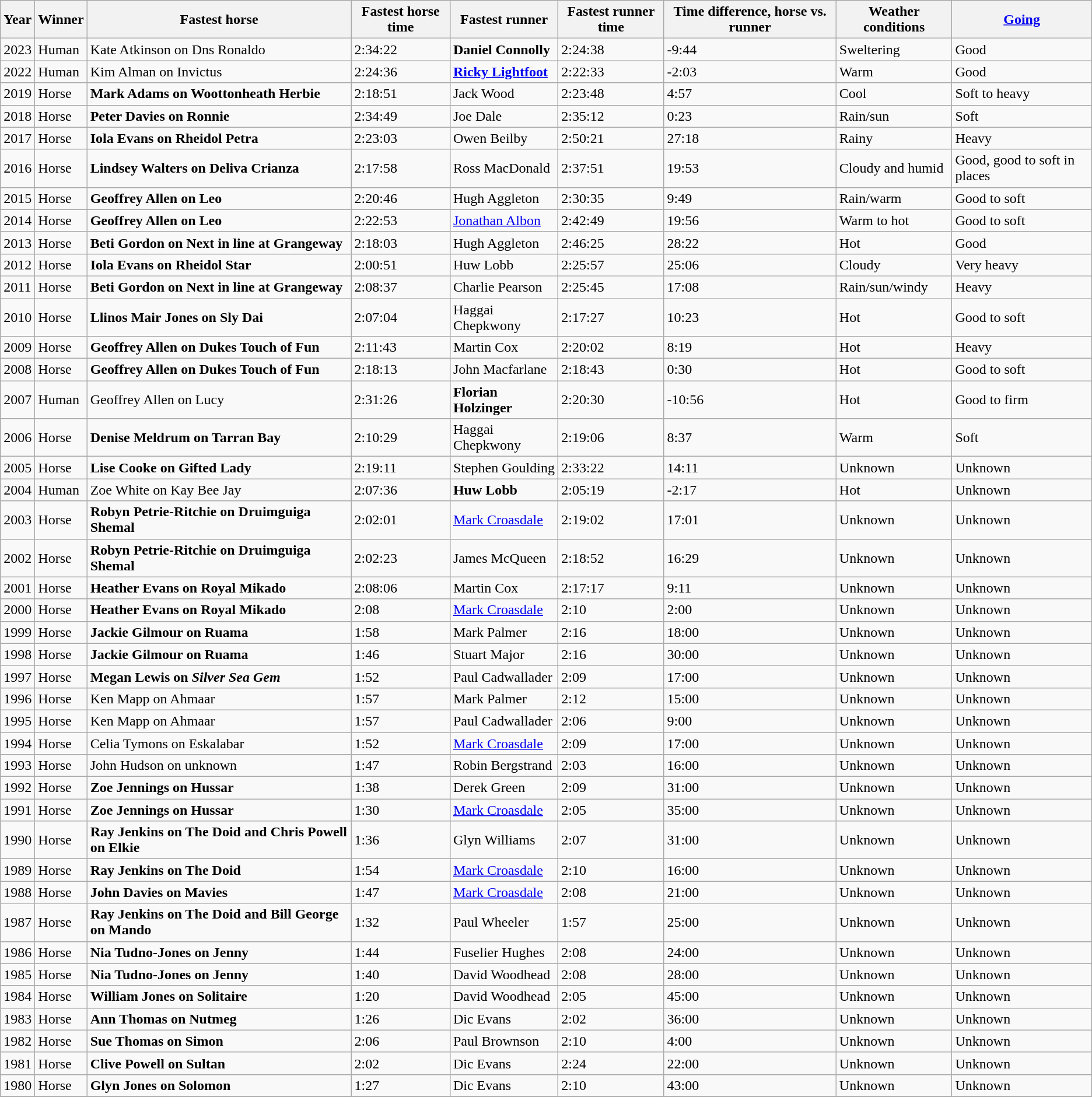<table class="wikitable col7right">
<tr>
<th>Year</th>
<th>Winner</th>
<th>Fastest horse</th>
<th>Fastest horse time</th>
<th>Fastest runner</th>
<th>Fastest runner time</th>
<th>Time difference, horse vs. runner</th>
<th>Weather conditions</th>
<th><a href='#'>Going</a></th>
</tr>
<tr>
<td>2023</td>
<td>Human</td>
<td>Kate Atkinson on Dns Ronaldo</td>
<td>2:34:22</td>
<td><strong>Daniel Connolly</strong></td>
<td>2:24:38</td>
<td>-9:44</td>
<td>Sweltering</td>
<td>Good</td>
</tr>
<tr>
<td>2022</td>
<td>Human</td>
<td>Kim Alman on Invictus</td>
<td>2:24:36</td>
<td><strong><a href='#'>Ricky Lightfoot</a></strong></td>
<td>2:22:33</td>
<td>-2:03</td>
<td>Warm</td>
<td>Good</td>
</tr>
<tr>
<td>2019</td>
<td>Horse</td>
<td><strong>Mark Adams on Woottonheath Herbie</strong></td>
<td>2:18:51</td>
<td>Jack Wood</td>
<td>2:23:48</td>
<td>4:57</td>
<td>Cool</td>
<td>Soft to heavy</td>
</tr>
<tr>
<td>2018</td>
<td>Horse</td>
<td><strong>Peter Davies on Ronnie</strong></td>
<td>2:34:49</td>
<td>Joe Dale</td>
<td>2:35:12</td>
<td>0:23</td>
<td>Rain/sun</td>
<td>Soft</td>
</tr>
<tr>
<td>2017</td>
<td>Horse</td>
<td><strong>Iola Evans on Rheidol Petra</strong></td>
<td>2:23:03</td>
<td>Owen Beilby</td>
<td>2:50:21</td>
<td>27:18</td>
<td>Rainy</td>
<td>Heavy</td>
</tr>
<tr>
<td>2016</td>
<td>Horse</td>
<td><strong>Lindsey Walters on Deliva Crianza</strong></td>
<td>2:17:58</td>
<td>Ross MacDonald</td>
<td>2:37:51</td>
<td>19:53</td>
<td>Cloudy and humid</td>
<td>Good, good to soft in places</td>
</tr>
<tr>
<td>2015</td>
<td>Horse</td>
<td><strong>Geoffrey Allen on Leo</strong></td>
<td>2:20:46</td>
<td>Hugh Aggleton</td>
<td>2:30:35</td>
<td>9:49</td>
<td>Rain/warm</td>
<td>Good to soft</td>
</tr>
<tr>
<td>2014</td>
<td>Horse</td>
<td><strong>Geoffrey Allen on Leo</strong></td>
<td>2:22:53</td>
<td><a href='#'>Jonathan Albon</a></td>
<td>2:42:49</td>
<td>19:56</td>
<td>Warm to hot</td>
<td>Good to soft</td>
</tr>
<tr>
<td>2013</td>
<td>Horse</td>
<td><strong>Beti Gordon on Next in line at Grangeway</strong></td>
<td>2:18:03</td>
<td>Hugh Aggleton</td>
<td>2:46:25</td>
<td>28:22</td>
<td>Hot</td>
<td>Good</td>
</tr>
<tr>
<td>2012</td>
<td>Horse</td>
<td><strong>Iola Evans on Rheidol Star</strong></td>
<td>2:00:51</td>
<td>Huw Lobb</td>
<td>2:25:57</td>
<td>25:06</td>
<td>Cloudy</td>
<td>Very heavy</td>
</tr>
<tr>
<td>2011</td>
<td>Horse</td>
<td><strong>Beti Gordon on Next in line at Grangeway</strong></td>
<td>2:08:37</td>
<td>Charlie Pearson</td>
<td>2:25:45</td>
<td>17:08</td>
<td>Rain/sun/windy</td>
<td>Heavy</td>
</tr>
<tr>
<td>2010</td>
<td>Horse</td>
<td><strong>Llinos Mair Jones on Sly Dai</strong></td>
<td>2:07:04</td>
<td>Haggai Chepkwony</td>
<td>2:17:27</td>
<td>10:23</td>
<td>Hot</td>
<td>Good to soft</td>
</tr>
<tr>
<td>2009</td>
<td>Horse</td>
<td><strong>Geoffrey Allen on Dukes Touch of Fun</strong></td>
<td>2:11:43</td>
<td>Martin Cox</td>
<td>2:20:02</td>
<td>8:19</td>
<td>Hot</td>
<td>Heavy</td>
</tr>
<tr>
<td>2008</td>
<td>Horse</td>
<td><strong>Geoffrey Allen on Dukes Touch of Fun</strong></td>
<td>2:18:13</td>
<td>John Macfarlane</td>
<td>2:18:43</td>
<td>0:30</td>
<td>Hot</td>
<td>Good to soft</td>
</tr>
<tr>
<td>2007</td>
<td>Human</td>
<td>Geoffrey Allen on Lucy</td>
<td>2:31:26</td>
<td><strong>Florian Holzinger</strong></td>
<td>2:20:30</td>
<td>-10:56</td>
<td>Hot</td>
<td>Good to firm</td>
</tr>
<tr>
<td>2006</td>
<td>Horse</td>
<td><strong>Denise Meldrum on Tarran Bay</strong></td>
<td>2:10:29</td>
<td>Haggai Chepkwony</td>
<td>2:19:06</td>
<td>8:37</td>
<td>Warm</td>
<td>Soft</td>
</tr>
<tr>
<td>2005</td>
<td>Horse</td>
<td><strong>Lise Cooke on Gifted Lady</strong></td>
<td>2:19:11</td>
<td>Stephen Goulding</td>
<td>2:33:22</td>
<td>14:11</td>
<td>Unknown</td>
<td>Unknown</td>
</tr>
<tr>
<td>2004</td>
<td>Human</td>
<td>Zoe White on Kay Bee Jay</td>
<td>2:07:36</td>
<td><strong>Huw Lobb</strong></td>
<td>2:05:19</td>
<td>-2:17</td>
<td>Hot</td>
<td>Unknown</td>
</tr>
<tr>
<td>2003</td>
<td>Horse</td>
<td><strong>Robyn Petrie-Ritchie on Druimguiga Shemal</strong></td>
<td>2:02:01</td>
<td><a href='#'>Mark Croasdale</a></td>
<td>2:19:02</td>
<td>17:01</td>
<td>Unknown</td>
<td>Unknown</td>
</tr>
<tr>
<td>2002</td>
<td>Horse</td>
<td><strong>Robyn Petrie-Ritchie on Druimguiga Shemal</strong></td>
<td>2:02:23</td>
<td>James McQueen</td>
<td>2:18:52</td>
<td>16:29</td>
<td>Unknown</td>
<td>Unknown</td>
</tr>
<tr>
<td>2001</td>
<td>Horse</td>
<td><strong>Heather Evans on Royal Mikado</strong></td>
<td>2:08:06</td>
<td>Martin Cox</td>
<td>2:17:17</td>
<td>9:11</td>
<td>Unknown</td>
<td>Unknown</td>
</tr>
<tr>
<td>2000</td>
<td>Horse</td>
<td><strong>Heather Evans on Royal Mikado</strong></td>
<td>2:08</td>
<td><a href='#'>Mark Croasdale</a></td>
<td>2:10</td>
<td>2:00</td>
<td>Unknown</td>
<td>Unknown</td>
</tr>
<tr>
<td>1999</td>
<td>Horse</td>
<td><strong>Jackie Gilmour on Ruama</strong></td>
<td>1:58</td>
<td>Mark Palmer</td>
<td>2:16</td>
<td>18:00</td>
<td>Unknown</td>
<td>Unknown</td>
</tr>
<tr>
<td>1998</td>
<td>Horse</td>
<td><strong>Jackie Gilmour on Ruama</strong></td>
<td>1:46</td>
<td>Stuart Major</td>
<td>2:16</td>
<td>30:00</td>
<td>Unknown</td>
<td>Unknown</td>
</tr>
<tr>
<td>1997</td>
<td>Horse</td>
<td><strong>Megan Lewis on <em>Silver Sea Gem<strong><em></td>
<td>1:52</td>
<td>Paul Cadwallader</td>
<td>2:09</td>
<td>17:00</td>
<td>Unknown</td>
<td>Unknown</td>
</tr>
<tr>
<td>1996</td>
<td>Horse</td>
<td></strong>Ken Mapp on Ahmaar<strong></td>
<td>1:57</td>
<td>Mark Palmer</td>
<td>2:12</td>
<td>15:00</td>
<td>Unknown</td>
<td>Unknown</td>
</tr>
<tr>
<td>1995</td>
<td>Horse</td>
<td></strong>Ken Mapp on Ahmaar<strong></td>
<td>1:57</td>
<td>Paul Cadwallader</td>
<td>2:06</td>
<td>9:00</td>
<td>Unknown</td>
<td>Unknown</td>
</tr>
<tr>
<td>1994</td>
<td>Horse</td>
<td></strong>Celia Tymons on Eskalabar<strong></td>
<td>1:52</td>
<td><a href='#'>Mark Croasdale</a></td>
<td>2:09</td>
<td>17:00</td>
<td>Unknown</td>
<td>Unknown</td>
</tr>
<tr>
<td>1993</td>
<td>Horse</td>
<td></strong>John Hudson on </em>unknown</em></strong></td>
<td>1:47</td>
<td>Robin Bergstrand</td>
<td>2:03</td>
<td>16:00</td>
<td>Unknown</td>
<td>Unknown</td>
</tr>
<tr>
<td>1992</td>
<td>Horse</td>
<td><strong>Zoe Jennings on Hussar</strong></td>
<td>1:38</td>
<td>Derek Green</td>
<td>2:09</td>
<td>31:00</td>
<td>Unknown</td>
<td>Unknown</td>
</tr>
<tr>
<td>1991</td>
<td>Horse</td>
<td><strong>Zoe Jennings on Hussar</strong></td>
<td>1:30</td>
<td><a href='#'>Mark Croasdale</a></td>
<td>2:05</td>
<td>35:00</td>
<td>Unknown</td>
<td>Unknown</td>
</tr>
<tr>
<td>1990</td>
<td>Horse</td>
<td><strong>Ray Jenkins on The Doid and Chris Powell on Elkie</strong></td>
<td>1:36</td>
<td>Glyn Williams</td>
<td>2:07</td>
<td>31:00</td>
<td>Unknown</td>
<td>Unknown</td>
</tr>
<tr>
<td>1989</td>
<td>Horse</td>
<td><strong>Ray Jenkins on The Doid</strong></td>
<td>1:54</td>
<td><a href='#'>Mark Croasdale</a></td>
<td>2:10</td>
<td>16:00</td>
<td>Unknown</td>
<td>Unknown</td>
</tr>
<tr>
<td>1988</td>
<td>Horse</td>
<td><strong>John Davies on Mavies</strong></td>
<td>1:47</td>
<td><a href='#'>Mark Croasdale</a></td>
<td>2:08</td>
<td>21:00</td>
<td>Unknown</td>
<td>Unknown</td>
</tr>
<tr>
<td>1987</td>
<td>Horse</td>
<td><strong>Ray Jenkins on The Doid and Bill George on Mando</strong></td>
<td>1:32</td>
<td>Paul Wheeler</td>
<td>1:57</td>
<td>25:00</td>
<td>Unknown</td>
<td>Unknown</td>
</tr>
<tr>
<td>1986</td>
<td>Horse</td>
<td><strong>Nia Tudno-Jones on Jenny</strong></td>
<td>1:44</td>
<td>Fuselier Hughes</td>
<td>2:08</td>
<td>24:00</td>
<td>Unknown</td>
<td>Unknown</td>
</tr>
<tr>
<td>1985</td>
<td>Horse</td>
<td><strong>Nia Tudno-Jones on Jenny</strong></td>
<td>1:40</td>
<td>David Woodhead</td>
<td>2:08</td>
<td>28:00</td>
<td>Unknown</td>
<td>Unknown</td>
</tr>
<tr>
<td>1984</td>
<td>Horse</td>
<td><strong>William Jones on Solitaire</strong></td>
<td>1:20</td>
<td>David Woodhead</td>
<td>2:05</td>
<td>45:00</td>
<td>Unknown</td>
<td>Unknown</td>
</tr>
<tr>
<td>1983</td>
<td>Horse</td>
<td><strong>Ann Thomas on Nutmeg</strong></td>
<td>1:26</td>
<td>Dic Evans</td>
<td>2:02</td>
<td>36:00</td>
<td>Unknown</td>
<td>Unknown</td>
</tr>
<tr>
<td>1982</td>
<td>Horse</td>
<td><strong>Sue Thomas on Simon</strong></td>
<td>2:06</td>
<td>Paul Brownson</td>
<td>2:10</td>
<td>4:00</td>
<td>Unknown</td>
<td>Unknown</td>
</tr>
<tr>
<td>1981</td>
<td>Horse</td>
<td><strong>Clive Powell on Sultan</strong></td>
<td>2:02</td>
<td>Dic Evans</td>
<td>2:24</td>
<td>22:00</td>
<td>Unknown</td>
<td>Unknown</td>
</tr>
<tr>
<td>1980</td>
<td>Horse</td>
<td><strong>Glyn Jones on Solomon</strong></td>
<td>1:27</td>
<td>Dic Evans</td>
<td>2:10</td>
<td>43:00</td>
<td>Unknown</td>
<td>Unknown</td>
</tr>
<tr>
</tr>
</table>
